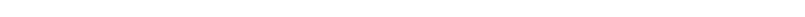<table style="width:66%; text-align:center;">
<tr style="color:white;">
<td style="background:"><strong>10</strong></td>
<td style="background:"><strong>9</strong></td>
<td style="background:"><strong>5</strong></td>
</tr>
</table>
